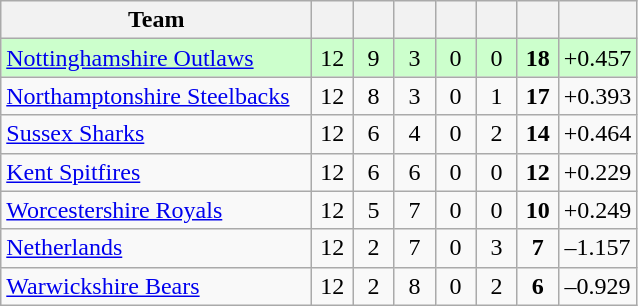<table class="wikitable" style="text-align: center;">
<tr>
<th width=200>Team</th>
<th width=20></th>
<th width=20></th>
<th width=20></th>
<th width=20></th>
<th width=20></th>
<th width=20></th>
<th width=20></th>
</tr>
<tr style="background:#ccffcc;">
<td align=left><a href='#'>Nottinghamshire Outlaws</a></td>
<td>12</td>
<td>9</td>
<td>3</td>
<td>0</td>
<td>0</td>
<td><strong>18</strong></td>
<td>+0.457</td>
</tr>
<tr>
<td align=left><a href='#'>Northamptonshire Steelbacks</a></td>
<td>12</td>
<td>8</td>
<td>3</td>
<td>0</td>
<td>1</td>
<td><strong>17</strong></td>
<td>+0.393</td>
</tr>
<tr>
<td align=left><a href='#'>Sussex Sharks</a></td>
<td>12</td>
<td>6</td>
<td>4</td>
<td>0</td>
<td>2</td>
<td><strong>14</strong></td>
<td>+0.464</td>
</tr>
<tr>
<td align=left><a href='#'>Kent Spitfires</a></td>
<td>12</td>
<td>6</td>
<td>6</td>
<td>0</td>
<td>0</td>
<td><strong>12</strong></td>
<td>+0.229</td>
</tr>
<tr>
<td align=left><a href='#'>Worcestershire Royals</a></td>
<td>12</td>
<td>5</td>
<td>7</td>
<td>0</td>
<td>0</td>
<td><strong>10</strong></td>
<td>+0.249</td>
</tr>
<tr>
<td align=left><a href='#'>Netherlands</a></td>
<td>12</td>
<td>2</td>
<td>7</td>
<td>0</td>
<td>3</td>
<td><strong>7</strong></td>
<td>–1.157</td>
</tr>
<tr>
<td align=left><a href='#'>Warwickshire Bears</a></td>
<td>12</td>
<td>2</td>
<td>8</td>
<td>0</td>
<td>2</td>
<td><strong>6</strong></td>
<td>–0.929</td>
</tr>
</table>
